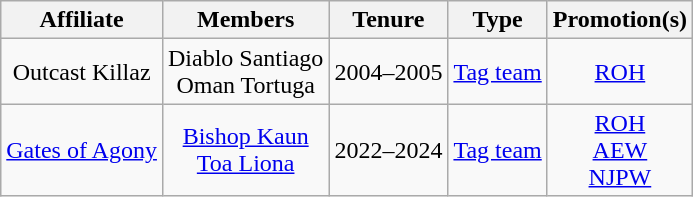<table class="wikitable sortable" style="text-align:center;">
<tr>
<th>Affiliate</th>
<th>Members</th>
<th>Tenure</th>
<th>Type</th>
<th>Promotion(s)</th>
</tr>
<tr>
<td>Outcast Killaz</td>
<td>Diablo Santiago<br>Oman Tortuga</td>
<td>2004–2005</td>
<td><a href='#'>Tag team</a></td>
<td><a href='#'>ROH</a></td>
</tr>
<tr>
<td><a href='#'>Gates of Agony</a></td>
<td><a href='#'>Bishop Kaun</a><br><a href='#'>Toa Liona</a></td>
<td>2022–2024</td>
<td><a href='#'>Tag team</a></td>
<td><a href='#'>ROH</a><br><a href='#'>AEW</a><br><a href='#'>NJPW</a></td>
</tr>
</table>
